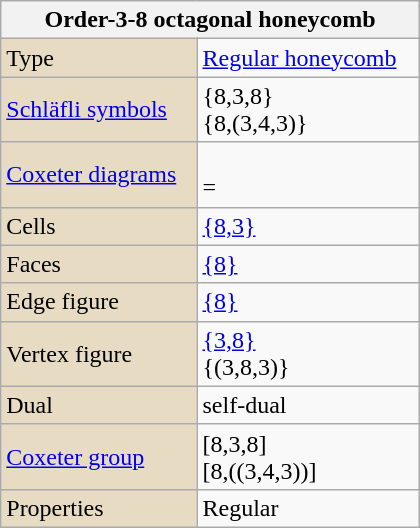<table class="wikitable" align="right" style="margin-left:10px" width=280>
<tr>
<th bgcolor=#e7dcc3 colspan=2>Order-3-8 octagonal honeycomb</th>
</tr>
<tr>
<td bgcolor=#e7dcc3>Type</td>
<td><a href='#'>Regular honeycomb</a></td>
</tr>
<tr>
<td bgcolor=#e7dcc3><a href='#'>Schläfli symbols</a></td>
<td>{8,3,8}<br>{8,(3,4,3)}</td>
</tr>
<tr>
<td bgcolor=#e7dcc3><a href='#'>Coxeter diagrams</a></td>
<td><br> = </td>
</tr>
<tr>
<td bgcolor=#e7dcc3>Cells</td>
<td><a href='#'>{8,3}</a> </td>
</tr>
<tr>
<td bgcolor=#e7dcc3>Faces</td>
<td><a href='#'>{8}</a></td>
</tr>
<tr>
<td bgcolor=#e7dcc3>Edge figure</td>
<td><a href='#'>{8}</a></td>
</tr>
<tr>
<td bgcolor=#e7dcc3>Vertex figure</td>
<td><a href='#'>{3,8}</a> <br>{(3,8,3)} </td>
</tr>
<tr>
<td bgcolor=#e7dcc3>Dual</td>
<td>self-dual</td>
</tr>
<tr>
<td bgcolor=#e7dcc3><a href='#'>Coxeter group</a></td>
<td>[8,3,8]<br>[8,((3,4,3))]</td>
</tr>
<tr>
<td bgcolor=#e7dcc3>Properties</td>
<td>Regular</td>
</tr>
</table>
